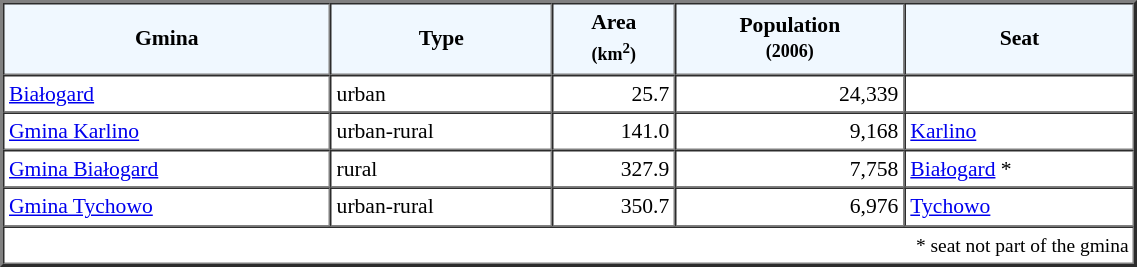<table width="60%" border="2" cellpadding="3" cellspacing="0" style="font-size:90%;line-height:120%;">
<tr bgcolor="F0F8FF">
<td style="text-align:center;"><strong>Gmina</strong></td>
<td style="text-align:center;"><strong>Type</strong></td>
<td style="text-align:center;"><strong>Area<br><small>(km<sup>2</sup>)</small></strong></td>
<td style="text-align:center;"><strong>Population<br><small>(2006)</small></strong></td>
<td style="text-align:center;"><strong>Seat</strong></td>
</tr>
<tr>
<td><a href='#'>Białogard</a></td>
<td>urban</td>
<td style="text-align:right;">25.7</td>
<td style="text-align:right;">24,339</td>
<td> </td>
</tr>
<tr>
<td><a href='#'>Gmina Karlino</a></td>
<td>urban-rural</td>
<td style="text-align:right;">141.0</td>
<td style="text-align:right;">9,168</td>
<td><a href='#'>Karlino</a></td>
</tr>
<tr>
<td><a href='#'>Gmina Białogard</a></td>
<td>rural</td>
<td style="text-align:right;">327.9</td>
<td style="text-align:right;">7,758</td>
<td><a href='#'>Białogard</a> *</td>
</tr>
<tr>
<td><a href='#'>Gmina Tychowo</a></td>
<td>urban-rural</td>
<td style="text-align:right;">350.7</td>
<td style="text-align:right;">6,976</td>
<td><a href='#'>Tychowo</a></td>
</tr>
<tr>
<td colspan=5 style="text-align:right;font-size:90%">* seat not part of the gmina</td>
</tr>
<tr>
</tr>
</table>
